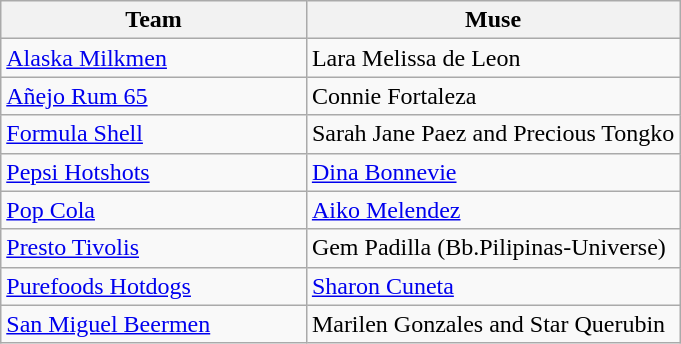<table class="wikitable sortable sortable">
<tr>
<th style="width:45%;">Team</th>
<th style="width:55%;">Muse</th>
</tr>
<tr>
<td><a href='#'>Alaska Milkmen</a></td>
<td>Lara Melissa de Leon</td>
</tr>
<tr>
<td><a href='#'>Añejo Rum 65</a></td>
<td>Connie Fortaleza</td>
</tr>
<tr>
<td><a href='#'>Formula Shell</a></td>
<td>Sarah Jane Paez and Precious Tongko</td>
</tr>
<tr>
<td><a href='#'>Pepsi Hotshots</a></td>
<td><a href='#'>Dina Bonnevie</a></td>
</tr>
<tr>
<td><a href='#'>Pop Cola</a></td>
<td><a href='#'>Aiko Melendez</a></td>
</tr>
<tr>
<td><a href='#'>Presto Tivolis</a></td>
<td>Gem Padilla (Bb.Pilipinas-Universe)</td>
</tr>
<tr>
<td><a href='#'>Purefoods Hotdogs</a></td>
<td><a href='#'>Sharon Cuneta</a></td>
</tr>
<tr>
<td><a href='#'>San Miguel Beermen</a></td>
<td>Marilen Gonzales and Star Querubin</td>
</tr>
</table>
